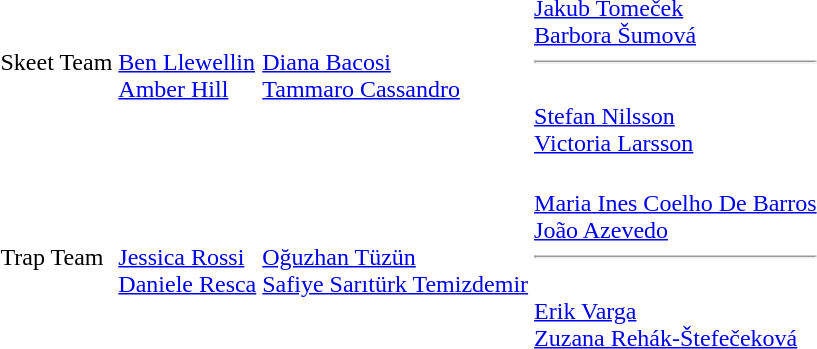<table>
<tr>
<td>Skeet Team</td>
<td><br><a href='#'>Ben Llewellin</a><br><a href='#'>Amber Hill</a></td>
<td><br><a href='#'>Diana Bacosi</a><br><a href='#'>Tammaro Cassandro</a></td>
<td><br><a href='#'>Jakub Tomeček</a><br><a href='#'>Barbora Šumová</a><hr><br><a href='#'>Stefan Nilsson</a><br><a href='#'>Victoria Larsson</a></td>
</tr>
<tr>
<td>Trap Team</td>
<td><br><a href='#'>Jessica Rossi</a><br><a href='#'>Daniele Resca</a></td>
<td><br><a href='#'>Oğuzhan Tüzün</a><br><a href='#'>Safiye Sarıtürk Temizdemir</a></td>
<td><br><a href='#'>Maria Ines Coelho De Barros</a><br><a href='#'>João Azevedo</a><hr><br><a href='#'>Erik Varga</a><br><a href='#'>Zuzana Rehák-Štefečeková</a></td>
</tr>
</table>
